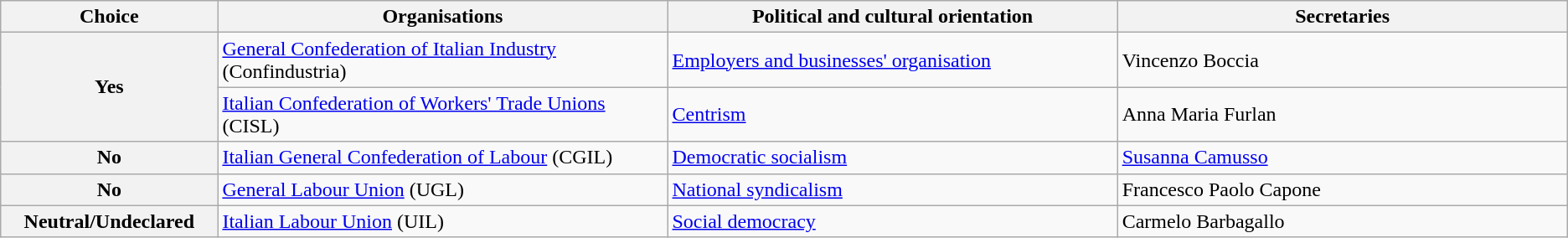<table class="wikitable">
<tr>
<th width=4%>Choice</th>
<th width=18%>Organisations</th>
<th width=18%>Political and cultural orientation</th>
<th width=18%>Secretaries</th>
</tr>
<tr>
<th rowspan=2> Yes</th>
<td><a href='#'>General Confederation of Italian Industry</a> (Confindustria)</td>
<td><a href='#'>Employers and businesses' organisation</a></td>
<td>Vincenzo Boccia</td>
</tr>
<tr>
<td><a href='#'>Italian Confederation of Workers' Trade Unions</a> (CISL)</td>
<td><a href='#'>Centrism</a></td>
<td>Anna Maria Furlan</td>
</tr>
<tr>
<th> No</th>
<td><a href='#'>Italian General Confederation of Labour</a> (CGIL)</td>
<td><a href='#'>Democratic socialism</a></td>
<td><a href='#'>Susanna Camusso</a></td>
</tr>
<tr>
<th> No</th>
<td><a href='#'>General Labour Union</a> (UGL)</td>
<td><a href='#'>National syndicalism</a></td>
<td>Francesco Paolo Capone</td>
</tr>
<tr>
<th>Neutral/Undeclared</th>
<td><a href='#'>Italian Labour Union</a> (UIL)</td>
<td><a href='#'>Social democracy</a></td>
<td>Carmelo Barbagallo</td>
</tr>
</table>
